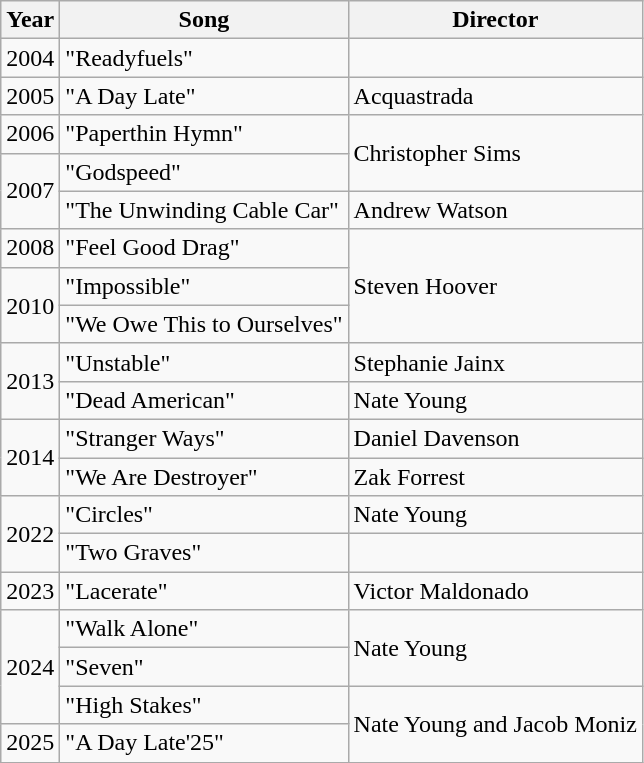<table class="wikitable">
<tr>
<th>Year</th>
<th>Song</th>
<th>Director</th>
</tr>
<tr>
<td>2004</td>
<td>"Readyfuels"</td>
<td></td>
</tr>
<tr>
<td>2005</td>
<td>"A Day Late"</td>
<td>Acquastrada</td>
</tr>
<tr>
<td>2006</td>
<td>"Paperthin Hymn"</td>
<td rowspan="2">Christopher Sims</td>
</tr>
<tr>
<td rowspan="2">2007</td>
<td>"Godspeed"</td>
</tr>
<tr>
<td>"The Unwinding Cable Car"</td>
<td>Andrew Watson</td>
</tr>
<tr>
<td>2008</td>
<td>"Feel Good Drag"</td>
<td rowspan="3">Steven Hoover</td>
</tr>
<tr>
<td rowspan="2">2010</td>
<td>"Impossible"</td>
</tr>
<tr>
<td>"We Owe This to Ourselves"</td>
</tr>
<tr>
<td rowspan="2">2013</td>
<td>"Unstable"</td>
<td>Stephanie Jainx</td>
</tr>
<tr>
<td>"Dead American"</td>
<td>Nate Young</td>
</tr>
<tr>
<td rowspan="2">2014</td>
<td>"Stranger Ways"</td>
<td>Daniel Davenson</td>
</tr>
<tr>
<td>"We Are Destroyer"</td>
<td>Zak Forrest</td>
</tr>
<tr>
<td rowspan="2">2022</td>
<td>"Circles"</td>
<td>Nate Young</td>
</tr>
<tr>
<td>"Two Graves"</td>
<td></td>
</tr>
<tr>
<td>2023</td>
<td>"Lacerate"</td>
<td>Victor Maldonado</td>
</tr>
<tr>
<td rowspan="3">2024</td>
<td>"Walk Alone"</td>
<td rowspan="2">Nate Young</td>
</tr>
<tr>
<td>"Seven"</td>
</tr>
<tr>
<td>"High Stakes"</td>
<td rowspan="2">Nate Young and Jacob Moniz</td>
</tr>
<tr>
<td>2025</td>
<td>"A Day Late'25"</td>
</tr>
</table>
